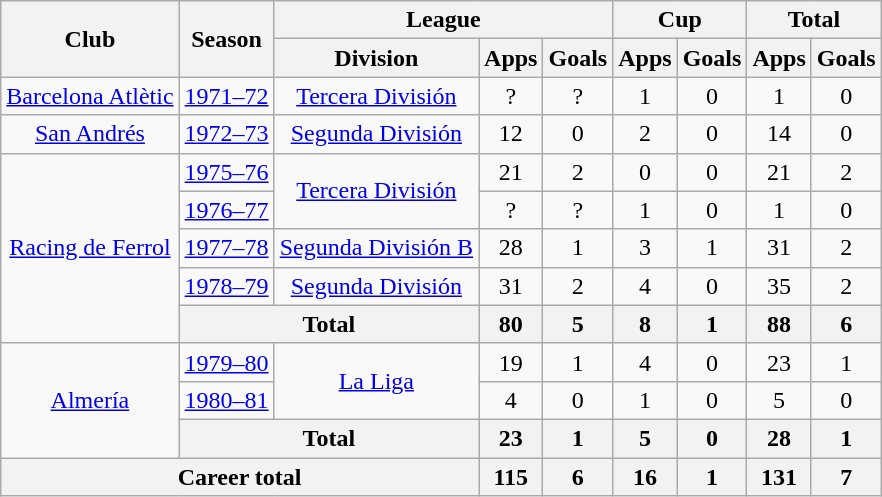<table class="wikitable" style="text-align: center;">
<tr>
<th rowspan="2">Club</th>
<th rowspan="2">Season</th>
<th colspan="3">League</th>
<th colspan="2">Cup</th>
<th colspan="2">Total</th>
</tr>
<tr>
<th>Division</th>
<th>Apps</th>
<th>Goals</th>
<th>Apps</th>
<th>Goals</th>
<th>Apps</th>
<th>Goals</th>
</tr>
<tr>
<td valign="center"><a href='#'>Barcelona Atlètic</a></td>
<td><a href='#'>1971–72</a></td>
<td><a href='#'>Tercera División</a></td>
<td>?</td>
<td>?</td>
<td>1</td>
<td>0</td>
<td>1</td>
<td>0</td>
</tr>
<tr>
<td valign="center"><a href='#'>San Andrés</a></td>
<td><a href='#'>1972–73</a></td>
<td><a href='#'>Segunda División</a></td>
<td>12</td>
<td>0</td>
<td>2</td>
<td>0</td>
<td>14</td>
<td>0</td>
</tr>
<tr>
<td rowspan="5" valign="center"><a href='#'>Racing de Ferrol</a></td>
<td><a href='#'>1975–76</a></td>
<td rowspan="2"><a href='#'>Tercera División</a></td>
<td>21</td>
<td>2</td>
<td>0</td>
<td>0</td>
<td>21</td>
<td>2</td>
</tr>
<tr>
<td><a href='#'>1976–77</a></td>
<td>?</td>
<td>?</td>
<td>1</td>
<td>0</td>
<td>1</td>
<td>0</td>
</tr>
<tr>
<td><a href='#'>1977–78</a></td>
<td><a href='#'>Segunda División B</a></td>
<td>28</td>
<td>1</td>
<td>3</td>
<td>1</td>
<td>31</td>
<td>2</td>
</tr>
<tr>
<td><a href='#'>1978–79</a></td>
<td><a href='#'>Segunda División</a></td>
<td>31</td>
<td>2</td>
<td>4</td>
<td>0</td>
<td>35</td>
<td>2</td>
</tr>
<tr>
<th colspan="2">Total</th>
<th>80</th>
<th>5</th>
<th>8</th>
<th>1</th>
<th>88</th>
<th>6</th>
</tr>
<tr>
<td rowspan="3" valign="center"><a href='#'>Almería</a></td>
<td><a href='#'>1979–80</a></td>
<td rowspan="2"><a href='#'>La Liga</a></td>
<td>19</td>
<td>1</td>
<td>4</td>
<td>0</td>
<td>23</td>
<td>1</td>
</tr>
<tr>
<td><a href='#'>1980–81</a></td>
<td>4</td>
<td>0</td>
<td>1</td>
<td>0</td>
<td>5</td>
<td>0</td>
</tr>
<tr>
<th colspan="2">Total</th>
<th>23</th>
<th>1</th>
<th>5</th>
<th>0</th>
<th>28</th>
<th>1</th>
</tr>
<tr>
<th colspan="3">Career total</th>
<th>115</th>
<th>6</th>
<th>16</th>
<th>1</th>
<th>131</th>
<th>7</th>
</tr>
</table>
